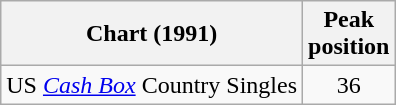<table class="wikitable sortable">
<tr>
<th>Chart (1991)</th>
<th>Peak<br>position</th>
</tr>
<tr>
<td align="left">US <em><a href='#'>Cash Box</a></em> Country Singles</td>
<td style="text-align:center;">36</td>
</tr>
</table>
